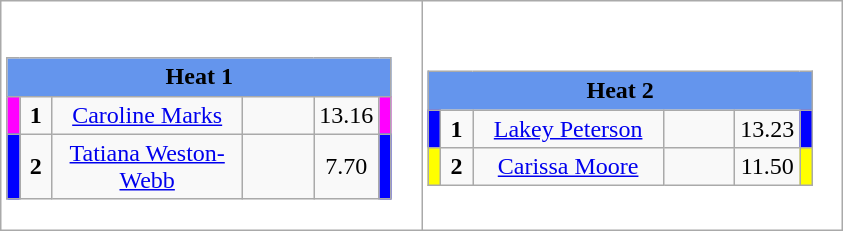<table class="wikitable" style="background:#fff;">
<tr>
<td><div><br><table class="wikitable">
<tr>
<td colspan="6" style="text-align:center; background:#6495ed;"><strong>Heat 1</strong></td>
</tr>
<tr>
<td style="width:01px; background: fuchsia"></td>
<td style="width:14px; text-align:center;"><strong>1</strong></td>
<td style="width:120px; text-align:center;"><a href='#'>Caroline Marks</a></td>
<td style="width:40px; text-align:center;"></td>
<td style="width:20px; text-align:center;">13.16</td>
<td style="width:01px; background: fuchsia"></td>
</tr>
<tr>
<td style="width:01px; background: #00f;"></td>
<td style="width:14px; text-align:center;"><strong>2</strong></td>
<td style="width:120px; text-align:center;"><a href='#'>Tatiana Weston-Webb</a></td>
<td style="width:40px; text-align:center;"></td>
<td style="width:20px; text-align:center;">7.70</td>
<td style="width:01px; background: #00f;"></td>
</tr>
</table>
</div></td>
<td><div><br><table class="wikitable">
<tr>
<td colspan="6" style="text-align:center; background:#6495ed;"><strong>Heat 2</strong></td>
</tr>
<tr>
<td style="width:01px; background: #00f;"></td>
<td style="width:14px; text-align:center;"><strong>1</strong></td>
<td style="width:120px; text-align:center;"><a href='#'>Lakey Peterson</a></td>
<td style="width:40px; text-align:center;"></td>
<td style="width:20px; text-align:center;">13.23</td>
<td style="width:01px; background: #00f;"></td>
</tr>
<tr>
<td style="width:01px; background: #ff0;"></td>
<td style="width:14px; text-align:center;"><strong>2</strong></td>
<td style="width:120px; text-align:center;"><a href='#'>Carissa Moore</a></td>
<td style="width:40px; text-align:center;"></td>
<td style="width:20px; text-align:center;">11.50</td>
<td style="width:01px; background: #ff0;"></td>
</tr>
</table>
</div></td>
</tr>
</table>
